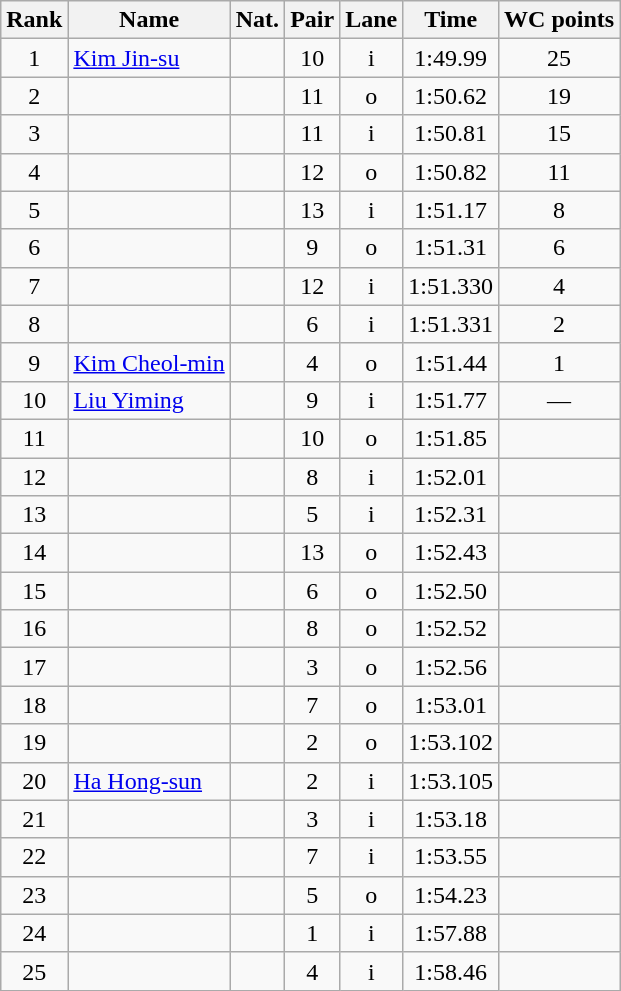<table class="wikitable sortable" style="text-align:center">
<tr>
<th>Rank</th>
<th>Name</th>
<th>Nat.</th>
<th>Pair</th>
<th>Lane</th>
<th>Time</th>
<th>WC points</th>
</tr>
<tr>
<td>1</td>
<td align=left><a href='#'>Kim Jin-su</a></td>
<td></td>
<td>10</td>
<td>i</td>
<td>1:49.99</td>
<td>25</td>
</tr>
<tr>
<td>2</td>
<td align=left></td>
<td></td>
<td>11</td>
<td>o</td>
<td>1:50.62</td>
<td>19</td>
</tr>
<tr>
<td>3</td>
<td align=left></td>
<td></td>
<td>11</td>
<td>i</td>
<td>1:50.81</td>
<td>15</td>
</tr>
<tr>
<td>4</td>
<td align=left></td>
<td></td>
<td>12</td>
<td>o</td>
<td>1:50.82</td>
<td>11</td>
</tr>
<tr>
<td>5</td>
<td align=left></td>
<td></td>
<td>13</td>
<td>i</td>
<td>1:51.17</td>
<td>8</td>
</tr>
<tr>
<td>6</td>
<td align=left></td>
<td></td>
<td>9</td>
<td>o</td>
<td>1:51.31</td>
<td>6</td>
</tr>
<tr>
<td>7</td>
<td align=left></td>
<td></td>
<td>12</td>
<td>i</td>
<td>1:51.330</td>
<td>4</td>
</tr>
<tr>
<td>8</td>
<td align=left></td>
<td></td>
<td>6</td>
<td>i</td>
<td>1:51.331</td>
<td>2</td>
</tr>
<tr>
<td>9</td>
<td align=left><a href='#'>Kim Cheol-min</a></td>
<td></td>
<td>4</td>
<td>o</td>
<td>1:51.44</td>
<td>1</td>
</tr>
<tr>
<td>10</td>
<td align=left><a href='#'>Liu Yiming</a></td>
<td></td>
<td>9</td>
<td>i</td>
<td>1:51.77</td>
<td>—</td>
</tr>
<tr>
<td>11</td>
<td align=left></td>
<td></td>
<td>10</td>
<td>o</td>
<td>1:51.85</td>
<td></td>
</tr>
<tr>
<td>12</td>
<td align=left></td>
<td></td>
<td>8</td>
<td>i</td>
<td>1:52.01</td>
<td></td>
</tr>
<tr>
<td>13</td>
<td align=left></td>
<td></td>
<td>5</td>
<td>i</td>
<td>1:52.31</td>
<td></td>
</tr>
<tr>
<td>14</td>
<td align=left></td>
<td></td>
<td>13</td>
<td>o</td>
<td>1:52.43</td>
<td></td>
</tr>
<tr>
<td>15</td>
<td align=left></td>
<td></td>
<td>6</td>
<td>o</td>
<td>1:52.50</td>
<td></td>
</tr>
<tr>
<td>16</td>
<td align=left></td>
<td></td>
<td>8</td>
<td>o</td>
<td>1:52.52</td>
<td></td>
</tr>
<tr>
<td>17</td>
<td align=left></td>
<td></td>
<td>3</td>
<td>o</td>
<td>1:52.56</td>
<td></td>
</tr>
<tr>
<td>18</td>
<td align=left></td>
<td></td>
<td>7</td>
<td>o</td>
<td>1:53.01</td>
<td></td>
</tr>
<tr>
<td>19</td>
<td align=left></td>
<td></td>
<td>2</td>
<td>o</td>
<td>1:53.102</td>
<td></td>
</tr>
<tr>
<td>20</td>
<td align=left><a href='#'>Ha Hong-sun</a></td>
<td></td>
<td>2</td>
<td>i</td>
<td>1:53.105</td>
<td></td>
</tr>
<tr>
<td>21</td>
<td align=left></td>
<td></td>
<td>3</td>
<td>i</td>
<td>1:53.18</td>
<td></td>
</tr>
<tr>
<td>22</td>
<td align=left></td>
<td></td>
<td>7</td>
<td>i</td>
<td>1:53.55</td>
<td></td>
</tr>
<tr>
<td>23</td>
<td align=left></td>
<td></td>
<td>5</td>
<td>o</td>
<td>1:54.23</td>
<td></td>
</tr>
<tr>
<td>24</td>
<td align=left></td>
<td></td>
<td>1</td>
<td>i</td>
<td>1:57.88</td>
<td></td>
</tr>
<tr>
<td>25</td>
<td align=left></td>
<td></td>
<td>4</td>
<td>i</td>
<td>1:58.46</td>
<td></td>
</tr>
</table>
